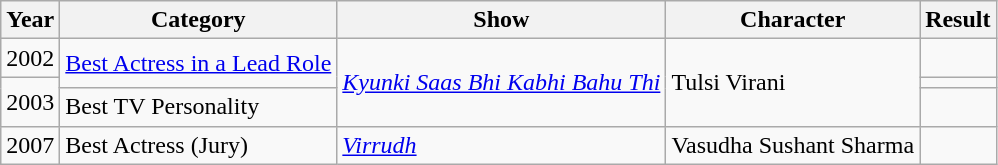<table class="wikitable sortable">
<tr>
<th>Year</th>
<th>Category</th>
<th>Show</th>
<th>Character</th>
<th>Result</th>
</tr>
<tr>
<td>2002</td>
<td rowspan=2><a href='#'>Best Actress in a Lead Role</a></td>
<td rowspan=3><em><a href='#'>Kyunki Saas Bhi Kabhi Bahu Thi</a></em></td>
<td rowspan=3>Tulsi Virani</td>
<td></td>
</tr>
<tr>
<td rowspan=2>2003</td>
<td></td>
</tr>
<tr>
<td>Best TV Personality</td>
<td></td>
</tr>
<tr>
<td>2007</td>
<td>Best Actress (Jury)</td>
<td><em><a href='#'>Virrudh</a></em></td>
<td>Vasudha Sushant Sharma</td>
<td></td>
</tr>
</table>
